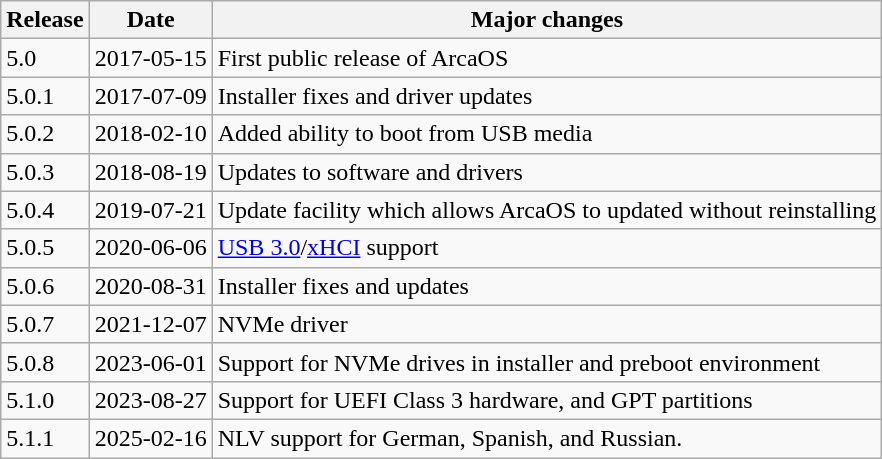<table class="wikitable">
<tr>
<th>Release</th>
<th>Date</th>
<th>Major changes</th>
</tr>
<tr>
<td>5.0</td>
<td>2017-05-15</td>
<td>First public release of ArcaOS</td>
</tr>
<tr>
<td>5.0.1</td>
<td>2017-07-09</td>
<td>Installer fixes and driver updates</td>
</tr>
<tr>
<td>5.0.2</td>
<td>2018-02-10</td>
<td>Added ability to boot from USB media</td>
</tr>
<tr>
<td>5.0.3</td>
<td>2018-08-19</td>
<td>Updates to software and drivers</td>
</tr>
<tr>
<td>5.0.4</td>
<td>2019-07-21</td>
<td>Update facility which allows ArcaOS to updated without reinstalling</td>
</tr>
<tr>
<td>5.0.5</td>
<td>2020-06-06</td>
<td><a href='#'>USB 3.0</a>/<a href='#'>xHCI</a> support</td>
</tr>
<tr>
<td>5.0.6</td>
<td>2020-08-31</td>
<td>Installer fixes and updates</td>
</tr>
<tr>
<td>5.0.7</td>
<td>2021-12-07</td>
<td>NVMe driver</td>
</tr>
<tr>
<td>5.0.8</td>
<td>2023-06-01</td>
<td>Support for NVMe drives in installer and preboot environment</td>
</tr>
<tr>
<td>5.1.0</td>
<td>2023-08-27</td>
<td>Support for UEFI Class 3 hardware, and GPT partitions</td>
</tr>
<tr>
<td>5.1.1</td>
<td>2025-02-16</td>
<td>NLV support for German, Spanish, and Russian.</td>
</tr>
</table>
